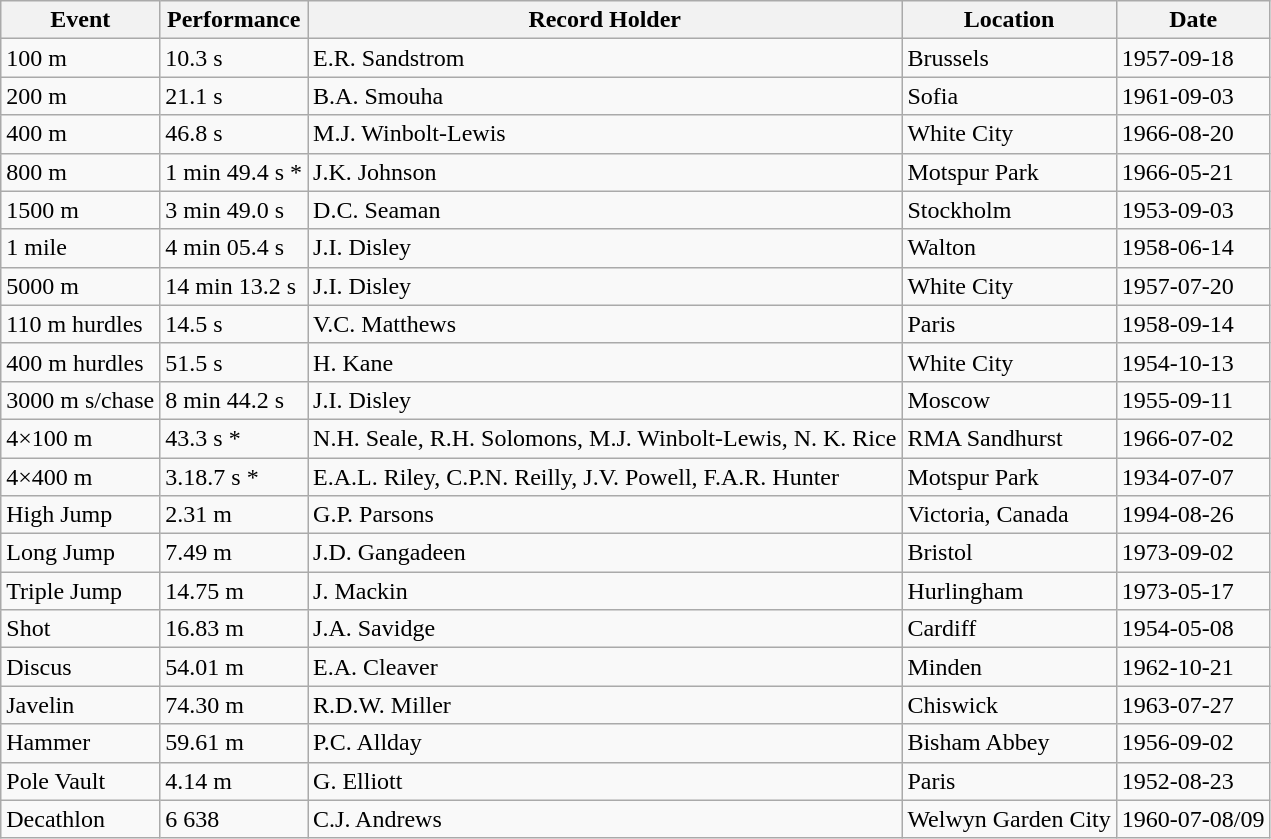<table class="wikitable">
<tr>
<th>Event</th>
<th>Performance</th>
<th>Record Holder</th>
<th>Location</th>
<th>Date</th>
</tr>
<tr>
<td>100 m</td>
<td>10.3 s</td>
<td>E.R. Sandstrom</td>
<td>Brussels</td>
<td>1957-09-18</td>
</tr>
<tr>
<td>200 m</td>
<td>21.1 s</td>
<td>B.A. Smouha</td>
<td>Sofia</td>
<td>1961-09-03</td>
</tr>
<tr>
<td>400 m</td>
<td>46.8 s</td>
<td>M.J. Winbolt-Lewis</td>
<td>White City</td>
<td>1966-08-20</td>
</tr>
<tr>
<td>800 m</td>
<td>1 min 49.4 s *</td>
<td>J.K. Johnson</td>
<td>Motspur Park</td>
<td>1966-05-21</td>
</tr>
<tr>
<td>1500 m</td>
<td>3 min 49.0 s</td>
<td>D.C. Seaman</td>
<td>Stockholm</td>
<td>1953-09-03</td>
</tr>
<tr>
<td>1 mile</td>
<td>4 min 05.4 s</td>
<td>J.I. Disley</td>
<td>Walton</td>
<td>1958-06-14</td>
</tr>
<tr>
<td>5000 m</td>
<td>14 min 13.2 s</td>
<td>J.I. Disley</td>
<td>White City</td>
<td>1957-07-20</td>
</tr>
<tr>
<td>110 m hurdles</td>
<td>14.5 s</td>
<td>V.C. Matthews</td>
<td>Paris</td>
<td>1958-09-14</td>
</tr>
<tr>
<td>400 m hurdles</td>
<td>51.5 s</td>
<td>H. Kane</td>
<td>White City</td>
<td>1954-10-13</td>
</tr>
<tr>
<td>3000 m s/chase</td>
<td>8 min 44.2 s</td>
<td>J.I. Disley</td>
<td>Moscow</td>
<td>1955-09-11</td>
</tr>
<tr>
<td>4×100 m</td>
<td>43.3 s *</td>
<td>N.H. Seale, R.H. Solomons, M.J. Winbolt-Lewis, N. K. Rice</td>
<td>RMA Sandhurst</td>
<td>1966-07-02</td>
</tr>
<tr>
<td>4×400 m</td>
<td>3.18.7 s *</td>
<td>E.A.L. Riley, C.P.N. Reilly, J.V. Powell, F.A.R. Hunter</td>
<td>Motspur Park</td>
<td>1934-07-07</td>
</tr>
<tr>
<td>High Jump</td>
<td>2.31 m</td>
<td>G.P. Parsons</td>
<td>Victoria, Canada</td>
<td>1994-08-26</td>
</tr>
<tr>
<td>Long Jump</td>
<td>7.49 m</td>
<td>J.D. Gangadeen</td>
<td>Bristol</td>
<td>1973-09-02</td>
</tr>
<tr>
<td>Triple Jump</td>
<td>14.75 m</td>
<td>J. Mackin</td>
<td>Hurlingham</td>
<td>1973-05-17</td>
</tr>
<tr>
<td>Shot</td>
<td>16.83 m</td>
<td>J.A. Savidge</td>
<td>Cardiff</td>
<td>1954-05-08</td>
</tr>
<tr>
<td>Discus</td>
<td>54.01 m</td>
<td>E.A. Cleaver</td>
<td>Minden</td>
<td>1962-10-21</td>
</tr>
<tr>
<td>Javelin</td>
<td>74.30 m</td>
<td>R.D.W. Miller</td>
<td>Chiswick</td>
<td>1963-07-27</td>
</tr>
<tr>
<td>Hammer</td>
<td>59.61 m</td>
<td>P.C. Allday</td>
<td>Bisham Abbey</td>
<td>1956-09-02</td>
</tr>
<tr>
<td>Pole Vault</td>
<td>4.14 m</td>
<td>G. Elliott</td>
<td>Paris</td>
<td>1952-08-23</td>
</tr>
<tr>
<td>Decathlon</td>
<td>6 638</td>
<td>C.J. Andrews</td>
<td>Welwyn Garden City</td>
<td>1960-07-08/09</td>
</tr>
</table>
